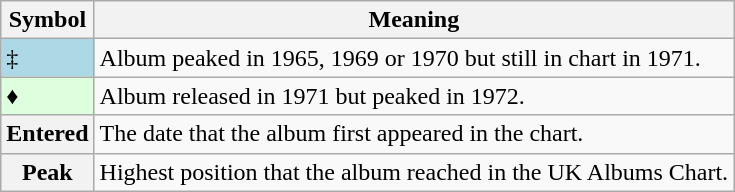<table Class="wikitable">
<tr>
<th>Symbol</th>
<th>Meaning</th>
</tr>
<tr>
<td bgcolor=lightblue>‡</td>
<td>Album peaked in 1965, 1969 or 1970 but still in chart in 1971.</td>
</tr>
<tr>
<td bgcolor=#DDFFDD>♦</td>
<td>Album released in 1971 but peaked in 1972.</td>
</tr>
<tr>
<th>Entered</th>
<td>The date that the album first appeared in the chart.</td>
</tr>
<tr>
<th>Peak</th>
<td>Highest position that the album reached in the UK Albums Chart.</td>
</tr>
</table>
